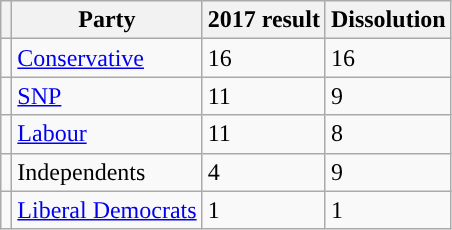<table class="wikitable">
<tr>
<th></th>
<th scope="col">Party</th>
<th scope="col">2017 result</th>
<th scope="col">Dissolution</th>
</tr>
<tr>
<td style="background:"></td>
<td scope="row"><a href='#'>Conservative</a></td>
<td>16</td>
<td>16</td>
</tr>
<tr>
<td style="background:"></td>
<td scope="row"><a href='#'>SNP</a></td>
<td>11</td>
<td>9</td>
</tr>
<tr>
<td style="background:"></td>
<td scope="row"><a href='#'>Labour</a></td>
<td>11</td>
<td>8</td>
</tr>
<tr>
<td style="background:"></td>
<td scope="row">Independents</td>
<td>4</td>
<td>9</td>
</tr>
<tr>
<td style="background:"></td>
<td scope="row"><a href='#'>Liberal Democrats</a></td>
<td>1</td>
<td>1</td>
</tr>
</table>
